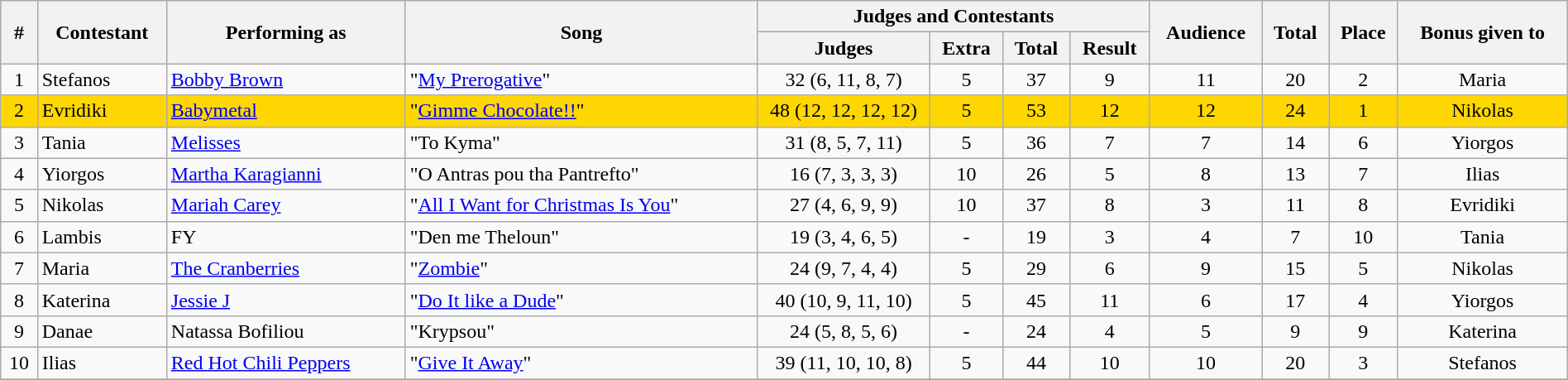<table class="sortable wikitable" style="text-align:center;" width="100%">
<tr>
<th rowspan="2">#</th>
<th rowspan="2">Contestant</th>
<th rowspan="2">Performing as</th>
<th rowspan="2">Song</th>
<th colspan="4">Judges and Contestants</th>
<th rowspan="2">Audience</th>
<th rowspan="2">Total</th>
<th rowspan="2">Place</th>
<th rowspan="2">Bonus given to</th>
</tr>
<tr>
<th width="11%">Judges</th>
<th>Extra</th>
<th>Total</th>
<th>Result</th>
</tr>
<tr>
<td>1</td>
<td align="left">Stefanos</td>
<td align="left"><a href='#'>Bobby Brown</a></td>
<td align="left">"<a href='#'>My Prerogative</a>"</td>
<td>32 (6, 11, 8, 7)</td>
<td>5</td>
<td>37</td>
<td>9</td>
<td>11</td>
<td>20</td>
<td>2</td>
<td>Maria</td>
</tr>
<tr bgcolor="gold">
<td>2</td>
<td align="left">Evridiki</td>
<td align="left"><a href='#'>Babymetal</a></td>
<td align="left">"<a href='#'>Gimme Chocolate!!</a>"</td>
<td>48 (12, 12, 12, 12)</td>
<td>5</td>
<td>53</td>
<td>12</td>
<td>12</td>
<td>24</td>
<td>1</td>
<td>Nikolas</td>
</tr>
<tr>
<td>3</td>
<td align="left">Tania</td>
<td align="left"><a href='#'>Melisses</a></td>
<td align="left">"To Kyma"</td>
<td>31 (8, 5, 7, 11)</td>
<td>5</td>
<td>36</td>
<td>7</td>
<td>7</td>
<td>14</td>
<td>6</td>
<td>Yiorgos</td>
</tr>
<tr>
<td>4</td>
<td align="left">Yiorgos</td>
<td align="left"><a href='#'>Martha Karagianni</a></td>
<td align="left">"O Antras pou tha Pantrefto"</td>
<td>16 (7, 3, 3, 3)</td>
<td>10</td>
<td>26</td>
<td>5</td>
<td>8</td>
<td>13</td>
<td>7</td>
<td>Ilias</td>
</tr>
<tr>
<td>5</td>
<td align="left">Nikolas</td>
<td align="left"><a href='#'>Mariah Carey</a></td>
<td align="left">"<a href='#'>All I Want for Christmas Is You</a>"</td>
<td>27 (4, 6, 9, 9)</td>
<td>10</td>
<td>37</td>
<td>8</td>
<td>3</td>
<td>11</td>
<td>8</td>
<td>Evridiki</td>
</tr>
<tr>
<td>6</td>
<td align="left">Lambis</td>
<td align="left">FY</td>
<td align="left">"Den me Theloun"</td>
<td>19 (3, 4, 6, 5)</td>
<td>-</td>
<td>19</td>
<td>3</td>
<td>4</td>
<td>7</td>
<td>10</td>
<td>Tania</td>
</tr>
<tr>
<td>7</td>
<td align="left">Maria</td>
<td align="left"><a href='#'>The Cranberries</a></td>
<td align="left">"<a href='#'>Zombie</a>"</td>
<td>24 (9, 7, 4, 4)</td>
<td>5</td>
<td>29</td>
<td>6</td>
<td>9</td>
<td>15</td>
<td>5</td>
<td>Nikolas</td>
</tr>
<tr>
<td>8</td>
<td align="left">Katerina</td>
<td align="left"><a href='#'>Jessie J</a></td>
<td align="left">"<a href='#'>Do It like a Dude</a>"</td>
<td>40 (10, 9, 11, 10)</td>
<td>5</td>
<td>45</td>
<td>11</td>
<td>6</td>
<td>17</td>
<td>4</td>
<td>Yiorgos</td>
</tr>
<tr>
<td>9</td>
<td align="left">Danae</td>
<td align="left">Natassa Bofiliou</td>
<td align="left">"Krypsou"</td>
<td>24 (5, 8, 5, 6)</td>
<td>-</td>
<td>24</td>
<td>4</td>
<td>5</td>
<td>9</td>
<td>9</td>
<td>Katerina</td>
</tr>
<tr>
<td>10</td>
<td align="left">Ilias</td>
<td align="left"><a href='#'>Red Hot Chili Peppers</a></td>
<td align="left">"<a href='#'>Give It Away</a>"</td>
<td>39 (11, 10, 10, 8)</td>
<td>5</td>
<td>44</td>
<td>10</td>
<td>10</td>
<td>20</td>
<td>3</td>
<td>Stefanos</td>
</tr>
<tr>
</tr>
</table>
